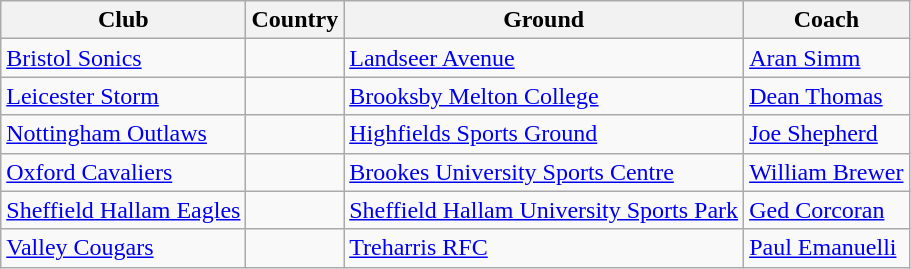<table class="wikitable">
<tr>
<th>Club</th>
<th>Country</th>
<th>Ground</th>
<th>Coach</th>
</tr>
<tr>
<td><a href='#'>Bristol Sonics</a></td>
<td></td>
<td><a href='#'>Landseer Avenue</a></td>
<td><a href='#'>Aran Simm</a></td>
</tr>
<tr>
<td><a href='#'>Leicester Storm</a></td>
<td></td>
<td><a href='#'>Brooksby Melton College</a></td>
<td><a href='#'>Dean Thomas</a></td>
</tr>
<tr>
<td><a href='#'>Nottingham Outlaws</a></td>
<td></td>
<td><a href='#'>Highfields Sports Ground</a></td>
<td><a href='#'>Joe Shepherd</a></td>
</tr>
<tr>
<td><a href='#'>Oxford Cavaliers</a></td>
<td></td>
<td><a href='#'>Brookes University Sports Centre</a></td>
<td><a href='#'>William Brewer</a></td>
</tr>
<tr>
<td><a href='#'>Sheffield Hallam Eagles</a></td>
<td></td>
<td><a href='#'>Sheffield Hallam University Sports Park</a></td>
<td><a href='#'>Ged Corcoran</a></td>
</tr>
<tr>
<td><a href='#'>Valley Cougars</a></td>
<td></td>
<td><a href='#'>Treharris RFC</a></td>
<td><a href='#'>Paul Emanuelli</a></td>
</tr>
</table>
